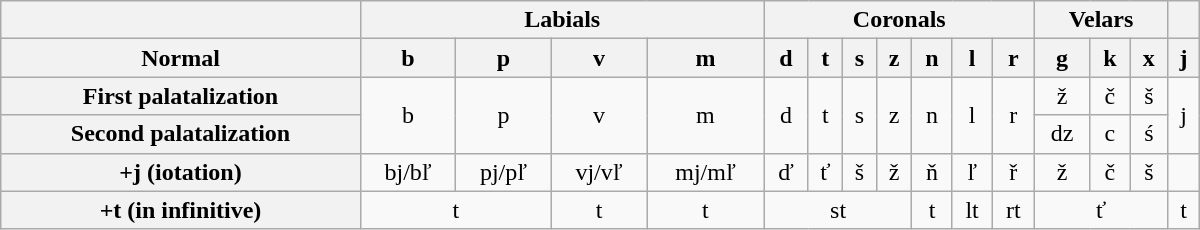<table class="wikitable" style="text-align: center; width: 50em">
<tr>
<th style="width: 30%"></th>
<th colspan="4">Labials</th>
<th colspan="7">Coronals</th>
<th colspan="3">Velars</th>
<th></th>
</tr>
<tr>
<th>Normal</th>
<th>b</th>
<th>p</th>
<th>v</th>
<th>m</th>
<th>d</th>
<th>t</th>
<th>s</th>
<th>z</th>
<th>n</th>
<th>l</th>
<th>r</th>
<th>g</th>
<th>k</th>
<th>x</th>
<th>j</th>
</tr>
<tr>
<th>First palatalization</th>
<td rowspan=2>b</td>
<td rowspan=2>p</td>
<td rowspan=2>v</td>
<td rowspan=2>m</td>
<td rowspan=2>d</td>
<td rowspan=2>t</td>
<td rowspan=2>s</td>
<td rowspan=2>z</td>
<td rowspan=2>n</td>
<td rowspan=2>l</td>
<td rowspan=2>r</td>
<td>ž</td>
<td>č</td>
<td>š</td>
<td rowspan=2>j</td>
</tr>
<tr>
<th>Second palatalization</th>
<td>dz</td>
<td>c</td>
<td>ś</td>
</tr>
<tr>
<th>+j (iotation)</th>
<td>bj/bľ</td>
<td>pj/pľ</td>
<td>vj/vľ</td>
<td>mj/mľ</td>
<td>ď</td>
<td>ť</td>
<td>š</td>
<td>ž</td>
<td>ň</td>
<td>ľ</td>
<td>ř</td>
<td>ž</td>
<td>č</td>
<td>š</td>
<td></td>
</tr>
<tr>
<th>+t (in infinitive)</th>
<td colspan=2>t</td>
<td>t</td>
<td>t</td>
<td colspan=4>st</td>
<td>t</td>
<td>lt</td>
<td>rt</td>
<td colspan=3>ť</td>
<td>t</td>
</tr>
</table>
